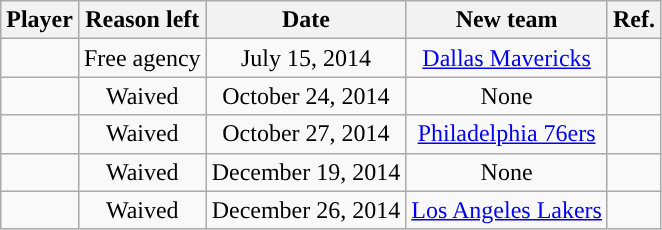<table class="wikitable sortable sortable" style="text-align: center">
<tr>
<th>Player</th>
<th>Reason left</th>
<th>Date</th>
<th>New team</th>
<th>Ref.</th>
</tr>
<tr>
<td></td>
<td>Free agency</td>
<td>July 15, 2014</td>
<td><a href='#'>Dallas Mavericks</a></td>
<td></td>
</tr>
<tr>
<td></td>
<td>Waived</td>
<td>October 24, 2014</td>
<td>None</td>
<td></td>
</tr>
<tr>
<td></td>
<td>Waived</td>
<td>October 27, 2014</td>
<td><a href='#'>Philadelphia 76ers</a></td>
<td></td>
</tr>
<tr>
<td></td>
<td>Waived</td>
<td>December 19, 2014</td>
<td>None</td>
<td></td>
</tr>
<tr>
<td></td>
<td>Waived</td>
<td>December 26, 2014</td>
<td><a href='#'>Los Angeles Lakers</a></td>
<td></td>
</tr>
</table>
